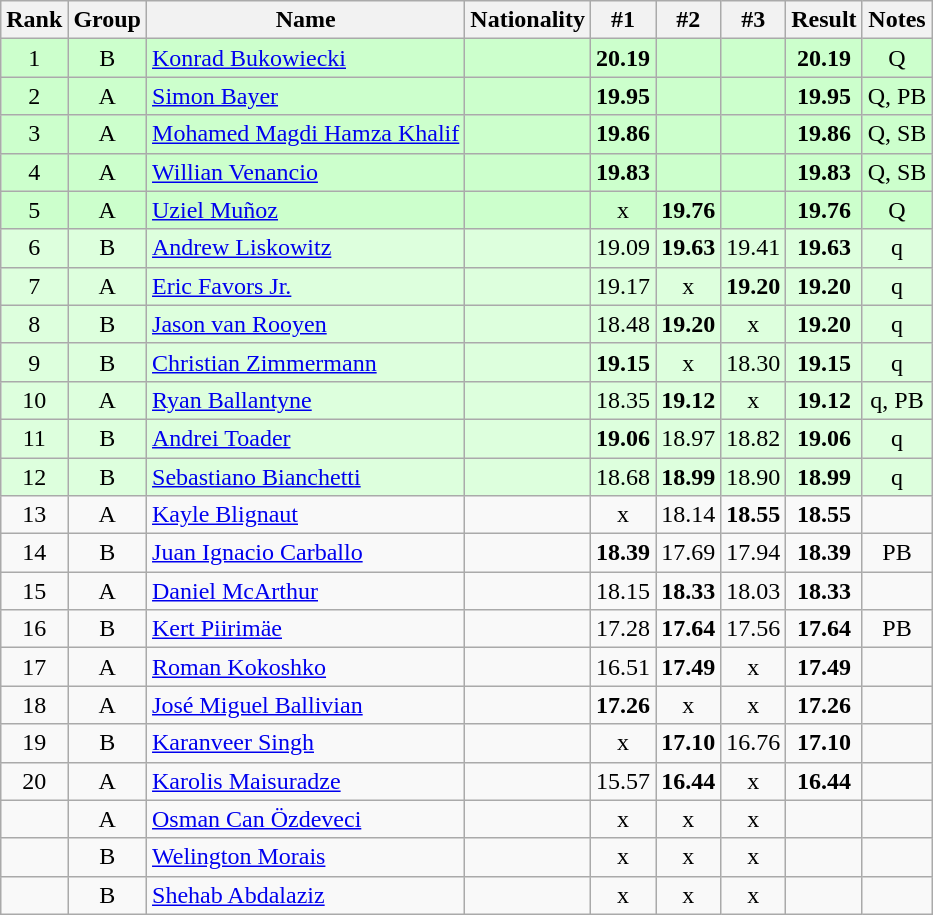<table class="wikitable sortable" style="text-align:center">
<tr>
<th>Rank</th>
<th>Group</th>
<th>Name</th>
<th>Nationality</th>
<th>#1</th>
<th>#2</th>
<th>#3</th>
<th>Result</th>
<th>Notes</th>
</tr>
<tr bgcolor=ccffcc>
<td>1</td>
<td>B</td>
<td align=left><a href='#'>Konrad Bukowiecki</a></td>
<td align=left></td>
<td><strong>20.19</strong></td>
<td></td>
<td></td>
<td><strong>20.19</strong></td>
<td>Q</td>
</tr>
<tr bgcolor=ccffcc>
<td>2</td>
<td>A</td>
<td align=left><a href='#'>Simon Bayer</a></td>
<td align=left></td>
<td><strong>19.95</strong></td>
<td></td>
<td></td>
<td><strong>19.95</strong></td>
<td>Q, PB</td>
</tr>
<tr bgcolor=ccffcc>
<td>3</td>
<td>A</td>
<td align=left><a href='#'>Mohamed Magdi Hamza Khalif</a></td>
<td align=left></td>
<td><strong>19.86</strong></td>
<td></td>
<td></td>
<td><strong>19.86</strong></td>
<td>Q, SB</td>
</tr>
<tr bgcolor=ccffcc>
<td>4</td>
<td>A</td>
<td align=left><a href='#'>Willian Venancio</a></td>
<td align=left></td>
<td><strong>19.83</strong></td>
<td></td>
<td></td>
<td><strong>19.83</strong></td>
<td>Q, SB</td>
</tr>
<tr bgcolor=ccffcc>
<td>5</td>
<td>A</td>
<td align=left><a href='#'>Uziel Muñoz</a></td>
<td align=left></td>
<td>x</td>
<td><strong>19.76</strong></td>
<td></td>
<td><strong>19.76</strong></td>
<td>Q</td>
</tr>
<tr bgcolor=ddffdd>
<td>6</td>
<td>B</td>
<td align=left><a href='#'>Andrew Liskowitz</a></td>
<td align=left></td>
<td>19.09</td>
<td><strong>19.63</strong></td>
<td>19.41</td>
<td><strong>19.63</strong></td>
<td>q</td>
</tr>
<tr bgcolor=ddffdd>
<td>7</td>
<td>A</td>
<td align=left><a href='#'>Eric Favors Jr.</a></td>
<td align=left></td>
<td>19.17</td>
<td>x</td>
<td><strong>19.20</strong></td>
<td><strong>19.20</strong></td>
<td>q</td>
</tr>
<tr bgcolor=ddffdd>
<td>8</td>
<td>B</td>
<td align=left><a href='#'>Jason van Rooyen</a></td>
<td align=left></td>
<td>18.48</td>
<td><strong>19.20</strong></td>
<td>x</td>
<td><strong>19.20</strong></td>
<td>q</td>
</tr>
<tr bgcolor=ddffdd>
<td>9</td>
<td>B</td>
<td align=left><a href='#'>Christian Zimmermann</a></td>
<td align=left></td>
<td><strong>19.15</strong></td>
<td>x</td>
<td>18.30</td>
<td><strong>19.15</strong></td>
<td>q</td>
</tr>
<tr bgcolor=ddffdd>
<td>10</td>
<td>A</td>
<td align=left><a href='#'>Ryan Ballantyne</a></td>
<td align=left></td>
<td>18.35</td>
<td><strong>19.12</strong></td>
<td>x</td>
<td><strong>19.12</strong></td>
<td>q, PB</td>
</tr>
<tr bgcolor=ddffdd>
<td>11</td>
<td>B</td>
<td align=left><a href='#'>Andrei Toader</a></td>
<td align=left></td>
<td><strong>19.06</strong></td>
<td>18.97</td>
<td>18.82</td>
<td><strong>19.06</strong></td>
<td>q</td>
</tr>
<tr bgcolor=ddffdd>
<td>12</td>
<td>B</td>
<td align=left><a href='#'>Sebastiano Bianchetti</a></td>
<td align=left></td>
<td>18.68</td>
<td><strong>18.99</strong></td>
<td>18.90</td>
<td><strong>18.99</strong></td>
<td>q</td>
</tr>
<tr>
<td>13</td>
<td>A</td>
<td align=left><a href='#'>Kayle Blignaut</a></td>
<td align=left></td>
<td>x</td>
<td>18.14</td>
<td><strong>18.55</strong></td>
<td><strong>18.55</strong></td>
<td></td>
</tr>
<tr>
<td>14</td>
<td>B</td>
<td align=left><a href='#'>Juan Ignacio Carballo</a></td>
<td align=left></td>
<td><strong>18.39</strong></td>
<td>17.69</td>
<td>17.94</td>
<td><strong>18.39</strong></td>
<td>PB</td>
</tr>
<tr>
<td>15</td>
<td>A</td>
<td align=left><a href='#'>Daniel McArthur</a></td>
<td align=left></td>
<td>18.15</td>
<td><strong>18.33</strong></td>
<td>18.03</td>
<td><strong>18.33</strong></td>
<td></td>
</tr>
<tr>
<td>16</td>
<td>B</td>
<td align=left><a href='#'>Kert Piirimäe</a></td>
<td align=left></td>
<td>17.28</td>
<td><strong>17.64</strong></td>
<td>17.56</td>
<td><strong>17.64</strong></td>
<td>PB</td>
</tr>
<tr>
<td>17</td>
<td>A</td>
<td align=left><a href='#'>Roman Kokoshko</a></td>
<td align=left></td>
<td>16.51</td>
<td><strong>17.49</strong></td>
<td>x</td>
<td><strong>17.49</strong></td>
<td></td>
</tr>
<tr>
<td>18</td>
<td>A</td>
<td align=left><a href='#'>José Miguel Ballivian</a></td>
<td align=left></td>
<td><strong>17.26</strong></td>
<td>x</td>
<td>x</td>
<td><strong>17.26</strong></td>
<td></td>
</tr>
<tr>
<td>19</td>
<td>B</td>
<td align=left><a href='#'>Karanveer Singh</a></td>
<td align=left></td>
<td>x</td>
<td><strong>17.10</strong></td>
<td>16.76</td>
<td><strong>17.10</strong></td>
<td></td>
</tr>
<tr>
<td>20</td>
<td>A</td>
<td align=left><a href='#'>Karolis Maisuradze</a></td>
<td align=left></td>
<td>15.57</td>
<td><strong>16.44</strong></td>
<td>x</td>
<td><strong>16.44</strong></td>
<td></td>
</tr>
<tr>
<td></td>
<td>A</td>
<td align=left><a href='#'>Osman Can Özdeveci</a></td>
<td align=left></td>
<td>x</td>
<td>x</td>
<td>x</td>
<td><strong></strong></td>
<td></td>
</tr>
<tr>
<td></td>
<td>B</td>
<td align=left><a href='#'>Welington Morais</a></td>
<td align=left></td>
<td>x</td>
<td>x</td>
<td>x</td>
<td><strong></strong></td>
<td></td>
</tr>
<tr>
<td></td>
<td>B</td>
<td align=left><a href='#'>Shehab Abdalaziz</a></td>
<td align=left></td>
<td>x</td>
<td>x</td>
<td>x</td>
<td><strong></strong></td>
<td></td>
</tr>
</table>
